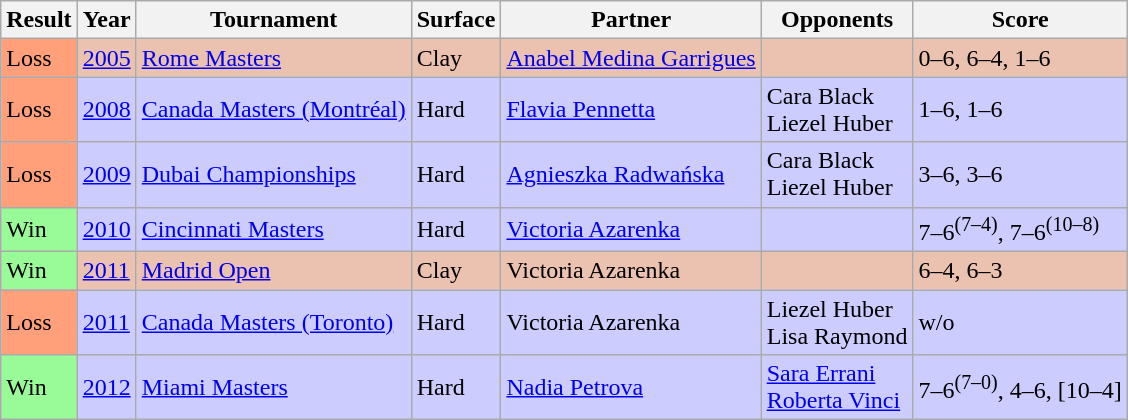<table class="sortable wikitable">
<tr>
<th>Result</th>
<th>Year</th>
<th>Tournament</th>
<th>Surface</th>
<th>Partner</th>
<th>Opponents</th>
<th class="unsortable">Score</th>
</tr>
<tr bgcolor=#EBC2AF>
<td bgcolor=FFA07A>Loss</td>
<td><a href='#'>2005</a></td>
<td><a href='#'>Rome Masters</a></td>
<td>Clay</td>
<td> <a href='#'>Anabel Medina Garrigues</a></td>
<td></td>
<td>0–6, 6–4, 1–6</td>
</tr>
<tr bgcolor=#CCCCFF>
<td bgcolor=FFA07A>Loss</td>
<td><a href='#'>2008</a></td>
<td><a href='#'>Canada Masters (Montréal)</a></td>
<td>Hard</td>
<td> <a href='#'>Flavia Pennetta</a></td>
<td> Cara Black<br> Liezel Huber</td>
<td>1–6, 1–6</td>
</tr>
<tr bgcolor=#CCCCFF>
<td bgcolor=FFA07A>Loss</td>
<td><a href='#'>2009</a></td>
<td><a href='#'>Dubai Championships</a></td>
<td>Hard</td>
<td> <a href='#'>Agnieszka Radwańska</a></td>
<td> Cara Black<br> Liezel Huber</td>
<td>3–6, 3–6</td>
</tr>
<tr bgcolor=#CCCCFF>
<td bgcolor=98FB98>Win</td>
<td><a href='#'>2010</a></td>
<td><a href='#'>Cincinnati Masters</a></td>
<td>Hard</td>
<td> <a href='#'>Victoria Azarenka</a></td>
<td></td>
<td>7–6<sup>(7–4)</sup>, 7–6<sup>(10–8)</sup></td>
</tr>
<tr bgcolor=#EBC2AF>
<td bgcolor=98FB98>Win</td>
<td><a href='#'>2011</a></td>
<td><a href='#'>Madrid Open</a></td>
<td>Clay</td>
<td> Victoria Azarenka</td>
<td></td>
<td>6–4, 6–3</td>
</tr>
<tr bgcolor=#CCCCFF>
<td bgcolor=FFA07A>Loss</td>
<td><a href='#'>2011</a></td>
<td><a href='#'>Canada Masters (Toronto)</a></td>
<td>Hard</td>
<td> Victoria Azarenka</td>
<td> Liezel Huber<br> Lisa Raymond</td>
<td>w/o</td>
</tr>
<tr bgcolor=#CCCCFF>
<td bgcolor=98FB98>Win</td>
<td><a href='#'>2012</a></td>
<td><a href='#'>Miami Masters</a></td>
<td>Hard</td>
<td> <a href='#'>Nadia Petrova</a></td>
<td> <a href='#'>Sara Errani</a><br> <a href='#'>Roberta Vinci</a></td>
<td>7–6<sup>(7–0)</sup>, 4–6, [10–4]</td>
</tr>
</table>
